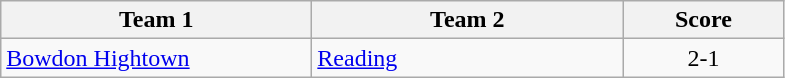<table class="wikitable" style="font-size: 100%">
<tr>
<th width=200>Team 1</th>
<th width=200>Team 2</th>
<th width=100>Score</th>
</tr>
<tr>
<td><a href='#'>Bowdon Hightown</a></td>
<td><a href='#'>Reading</a></td>
<td align=center>2-1</td>
</tr>
</table>
